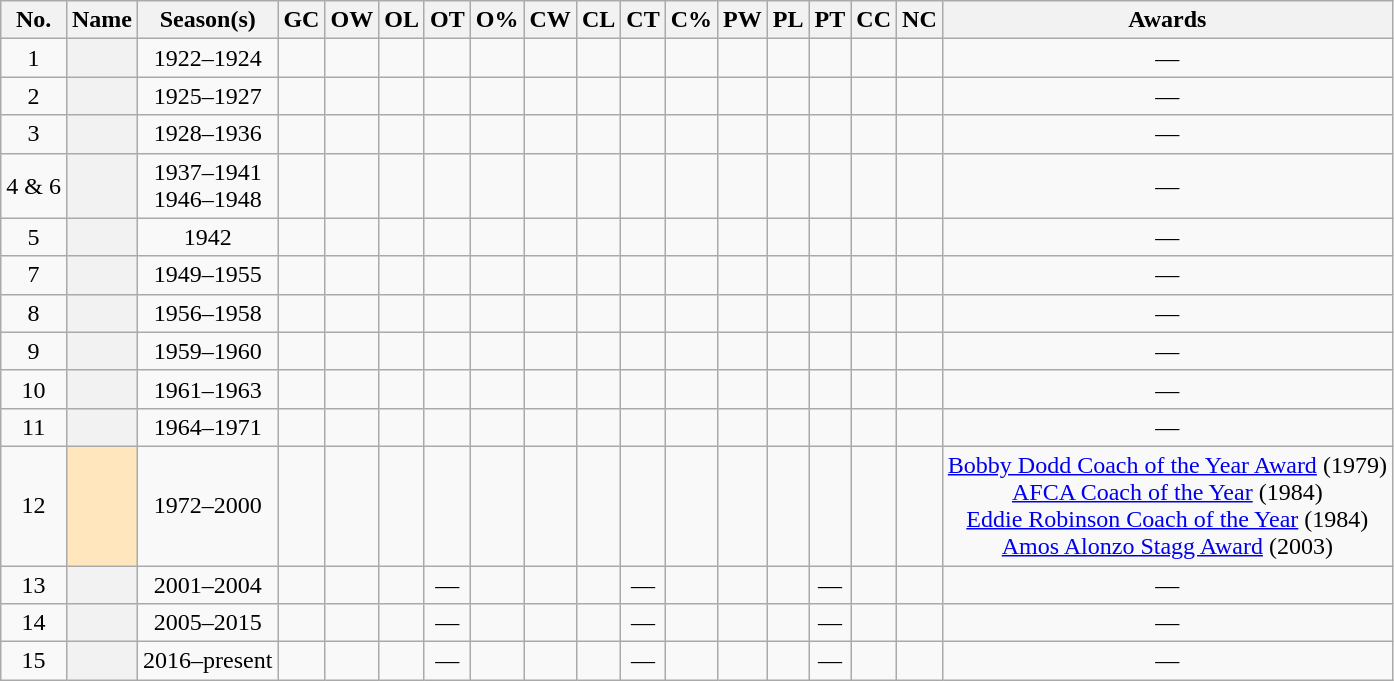<table class="wikitable sortable" style="text-align:center">
<tr>
<th scope="col" class="unsortable">No.</th>
<th scope="col">Name</th>
<th scope="col">Season(s)<br></th>
<th scope="col">GC</th>
<th scope="col">OW</th>
<th scope="col">OL</th>
<th scope="col">OT</th>
<th scope="col">O%</th>
<th scope="col">CW</th>
<th scope="col">CL</th>
<th scope="col">CT</th>
<th scope="col">C%</th>
<th scope="col">PW</th>
<th scope="col">PL</th>
<th scope="col">PT</th>
<th scope="col">CC</th>
<th scope="col">NC</th>
<th scope="col" class="unsortable">Awards</th>
</tr>
<tr>
<td>1</td>
<th scope="row"></th>
<td>1922–1924</td>
<td></td>
<td></td>
<td></td>
<td></td>
<td></td>
<td></td>
<td></td>
<td></td>
<td></td>
<td></td>
<td></td>
<td></td>
<td></td>
<td></td>
<td>—</td>
</tr>
<tr>
<td>2</td>
<th scope="row"></th>
<td>1925–1927</td>
<td></td>
<td></td>
<td></td>
<td></td>
<td></td>
<td></td>
<td></td>
<td></td>
<td></td>
<td></td>
<td></td>
<td></td>
<td></td>
<td></td>
<td>—</td>
</tr>
<tr>
<td>3</td>
<th scope="row"></th>
<td>1928–1936</td>
<td></td>
<td></td>
<td></td>
<td></td>
<td></td>
<td></td>
<td></td>
<td></td>
<td></td>
<td></td>
<td></td>
<td></td>
<td></td>
<td></td>
<td>—</td>
</tr>
<tr>
<td>4 & 6</td>
<th scope="row"></th>
<td>1937–1941<br>1946–1948</td>
<td></td>
<td></td>
<td></td>
<td></td>
<td></td>
<td></td>
<td></td>
<td></td>
<td></td>
<td></td>
<td></td>
<td></td>
<td></td>
<td></td>
<td>—</td>
</tr>
<tr>
<td>5</td>
<th scope="row"></th>
<td>1942</td>
<td></td>
<td></td>
<td></td>
<td></td>
<td></td>
<td></td>
<td></td>
<td></td>
<td></td>
<td></td>
<td></td>
<td></td>
<td></td>
<td></td>
<td>—</td>
</tr>
<tr>
<td>7</td>
<th scope="row"></th>
<td>1949–1955</td>
<td></td>
<td></td>
<td></td>
<td></td>
<td></td>
<td></td>
<td></td>
<td></td>
<td></td>
<td></td>
<td></td>
<td></td>
<td></td>
<td></td>
<td>—</td>
</tr>
<tr>
<td>8</td>
<th scope="row"></th>
<td>1956–1958</td>
<td></td>
<td></td>
<td></td>
<td></td>
<td></td>
<td></td>
<td></td>
<td></td>
<td></td>
<td></td>
<td></td>
<td></td>
<td></td>
<td></td>
<td>—</td>
</tr>
<tr>
<td>9</td>
<th scope="row"></th>
<td>1959–1960</td>
<td></td>
<td></td>
<td></td>
<td></td>
<td></td>
<td></td>
<td></td>
<td></td>
<td></td>
<td></td>
<td></td>
<td></td>
<td></td>
<td></td>
<td>—</td>
</tr>
<tr>
<td>10</td>
<th scope="row"></th>
<td>1961–1963</td>
<td></td>
<td></td>
<td></td>
<td></td>
<td></td>
<td></td>
<td></td>
<td></td>
<td></td>
<td></td>
<td></td>
<td></td>
<td></td>
<td></td>
<td>—</td>
</tr>
<tr>
<td>11</td>
<th scope="row"></th>
<td>1964–1971</td>
<td></td>
<td></td>
<td></td>
<td></td>
<td></td>
<td></td>
<td></td>
<td></td>
<td></td>
<td></td>
<td></td>
<td></td>
<td></td>
<td></td>
<td>—</td>
</tr>
<tr>
<td>12</td>
<td scope="row" align="center" bgcolor=#FFE6BD><strong></strong><sup></sup></td>
<td>1972–2000</td>
<td></td>
<td></td>
<td></td>
<td></td>
<td></td>
<td></td>
<td></td>
<td></td>
<td></td>
<td></td>
<td></td>
<td></td>
<td></td>
<td></td>
<td><a href='#'>Bobby Dodd Coach of the Year Award</a> (1979)<br><a href='#'>AFCA Coach of the Year</a> (1984)<br><a href='#'>Eddie Robinson Coach of the Year</a> (1984)<br><a href='#'>Amos Alonzo Stagg Award</a> (2003)</td>
</tr>
<tr>
<td>13</td>
<th scope="row"></th>
<td>2001–2004</td>
<td></td>
<td></td>
<td></td>
<td>—</td>
<td></td>
<td></td>
<td></td>
<td>—</td>
<td></td>
<td></td>
<td></td>
<td>—</td>
<td></td>
<td></td>
<td>—</td>
</tr>
<tr>
<td>14</td>
<th scope="row"></th>
<td>2005–2015</td>
<td></td>
<td></td>
<td></td>
<td>—</td>
<td></td>
<td></td>
<td></td>
<td>—</td>
<td></td>
<td></td>
<td></td>
<td>—</td>
<td></td>
<td></td>
<td>—</td>
</tr>
<tr>
<td>15</td>
<th scope="row"></th>
<td>2016–present</td>
<td></td>
<td></td>
<td></td>
<td>—</td>
<td></td>
<td></td>
<td></td>
<td>—</td>
<td></td>
<td></td>
<td></td>
<td>—</td>
<td></td>
<td></td>
<td>—</td>
</tr>
</table>
